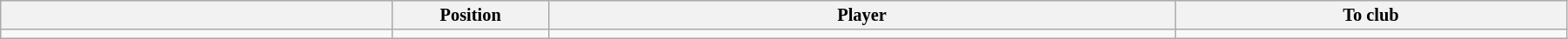<table class="wikitable sortable" style="width:95%; text-align:center; font-size:85%; text-align:center;">
<tr>
<th width="25%"></th>
<th width="10%">Position</th>
<th>Player</th>
<th width="25%">To club</th>
</tr>
<tr>
<td></td>
<td></td>
<td></td>
<td></td>
</tr>
</table>
